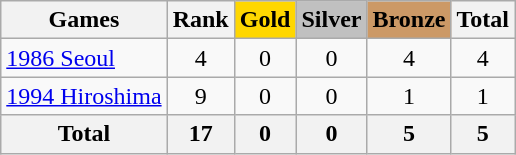<table class="wikitable sortable" style="text-align:center">
<tr>
<th>Games</th>
<th>Rank</th>
<th style="background-color:gold;">Gold</th>
<th style="background-color:silver;">Silver</th>
<th style="background-color:#c96;">Bronze</th>
<th>Total</th>
</tr>
<tr>
<td align=left><a href='#'>1986 Seoul</a></td>
<td>4</td>
<td>0</td>
<td>0</td>
<td>4</td>
<td>4</td>
</tr>
<tr>
<td align=left><a href='#'>1994 Hiroshima</a></td>
<td>9</td>
<td>0</td>
<td>0</td>
<td>1</td>
<td>1</td>
</tr>
<tr>
<th>Total</th>
<th>17</th>
<th>0</th>
<th>0</th>
<th>5</th>
<th>5</th>
</tr>
</table>
